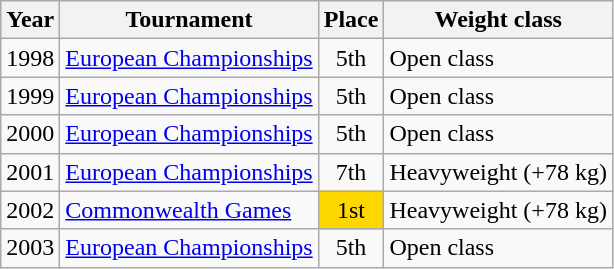<table class=wikitable>
<tr>
<th>Year</th>
<th>Tournament</th>
<th>Place</th>
<th>Weight class</th>
</tr>
<tr>
<td>1998</td>
<td><a href='#'>European Championships</a></td>
<td align="center">5th</td>
<td>Open class</td>
</tr>
<tr>
<td>1999</td>
<td><a href='#'>European Championships</a></td>
<td align="center">5th</td>
<td>Open class</td>
</tr>
<tr>
<td>2000</td>
<td><a href='#'>European Championships</a></td>
<td align="center">5th</td>
<td>Open class</td>
</tr>
<tr>
<td>2001</td>
<td><a href='#'>European Championships</a></td>
<td align="center">7th</td>
<td>Heavyweight (+78 kg)</td>
</tr>
<tr>
<td>2002</td>
<td><a href='#'>Commonwealth Games</a></td>
<td bgcolor="gold" align="center">1st</td>
<td>Heavyweight (+78 kg)</td>
</tr>
<tr>
<td>2003</td>
<td><a href='#'>European Championships</a></td>
<td align="center">5th</td>
<td>Open class</td>
</tr>
</table>
